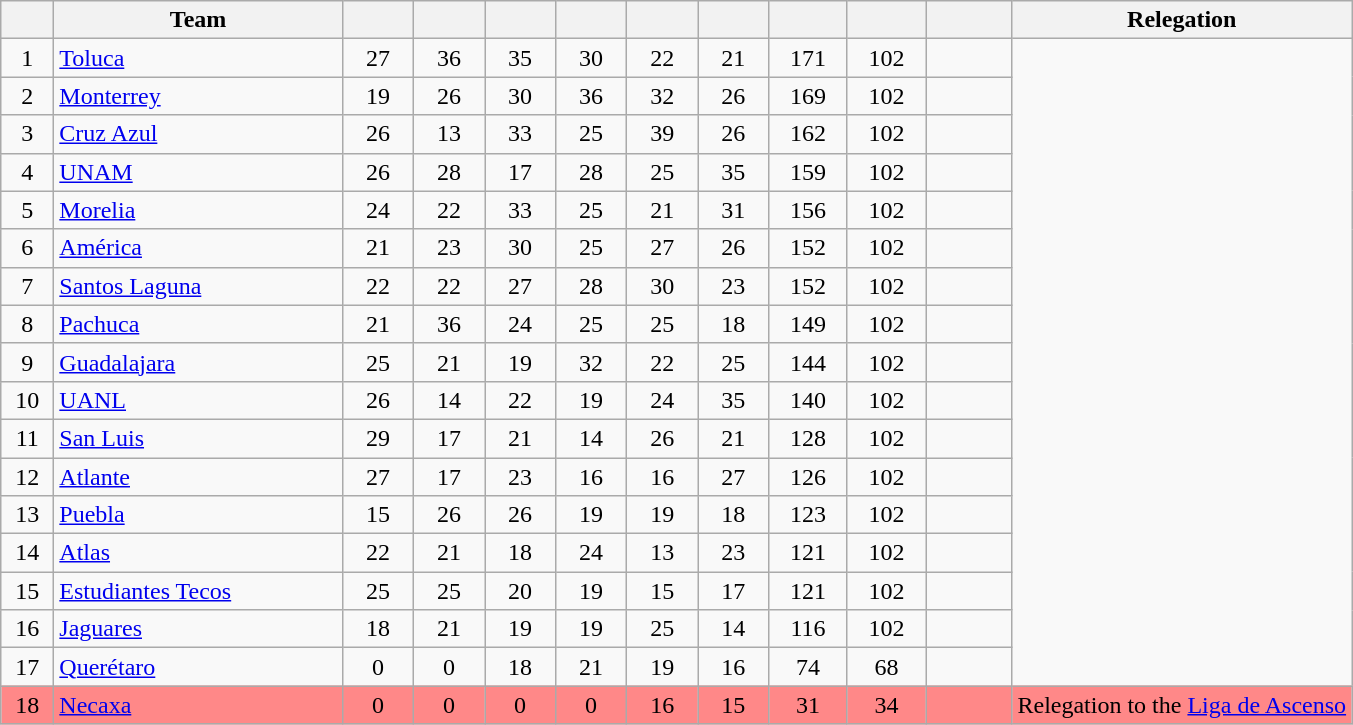<table class="wikitable">
<tr>
<th width=28><br></th>
<th width=185>Team</th>
<th width=40></th>
<th width=40></th>
<th width=40></th>
<th width=40></th>
<th width=40></th>
<th width=40></th>
<th width=45></th>
<th width=45></th>
<th width=50><br></th>
<th>Relegation</th>
</tr>
<tr style="text-align:center;">
<td>1</td>
<td align=left><a href='#'>Toluca</a></td>
<td>27</td>
<td>36</td>
<td>35</td>
<td>30</td>
<td>22</td>
<td>21</td>
<td>171</td>
<td>102</td>
<td><strong></strong></td>
</tr>
<tr style="text-align:center;">
<td>2</td>
<td align=left><a href='#'>Monterrey</a></td>
<td>19</td>
<td>26</td>
<td>30</td>
<td>36</td>
<td>32</td>
<td>26</td>
<td>169</td>
<td>102</td>
<td><strong></strong></td>
</tr>
<tr style="text-align:center;">
<td>3</td>
<td align=left><a href='#'>Cruz Azul</a></td>
<td>26</td>
<td>13</td>
<td>33</td>
<td>25</td>
<td>39</td>
<td>26</td>
<td>162</td>
<td>102</td>
<td><strong></strong></td>
</tr>
<tr style="text-align:center;">
<td>4</td>
<td align=left><a href='#'>UNAM</a></td>
<td>26</td>
<td>28</td>
<td>17</td>
<td>28</td>
<td>25</td>
<td>35</td>
<td>159</td>
<td>102</td>
<td><strong></strong></td>
</tr>
<tr style="text-align:center;">
<td>5</td>
<td align=left><a href='#'>Morelia</a></td>
<td>24</td>
<td>22</td>
<td>33</td>
<td>25</td>
<td>21</td>
<td>31</td>
<td>156</td>
<td>102</td>
<td><strong></strong></td>
</tr>
<tr style="text-align:center;">
<td>6</td>
<td align=left><a href='#'>América</a></td>
<td>21</td>
<td>23</td>
<td>30</td>
<td>25</td>
<td>27</td>
<td>26</td>
<td>152</td>
<td>102</td>
<td><strong></strong></td>
</tr>
<tr style="text-align:center;">
<td>7</td>
<td align=left><a href='#'>Santos Laguna</a></td>
<td>22</td>
<td>22</td>
<td>27</td>
<td>28</td>
<td>30</td>
<td>23</td>
<td>152</td>
<td>102</td>
<td><strong></strong></td>
</tr>
<tr style="text-align:center;">
<td>8</td>
<td align=left><a href='#'>Pachuca</a></td>
<td>21</td>
<td>36</td>
<td>24</td>
<td>25</td>
<td>25</td>
<td>18</td>
<td>149</td>
<td>102</td>
<td><strong></strong></td>
</tr>
<tr style="text-align:center;">
<td>9</td>
<td align=left><a href='#'>Guadalajara</a></td>
<td>25</td>
<td>21</td>
<td>19</td>
<td>32</td>
<td>22</td>
<td>25</td>
<td>144</td>
<td>102</td>
<td><strong></strong></td>
</tr>
<tr style="text-align:center;">
<td>10</td>
<td align=left><a href='#'>UANL</a></td>
<td>26</td>
<td>14</td>
<td>22</td>
<td>19</td>
<td>24</td>
<td>35</td>
<td>140</td>
<td>102</td>
<td><strong></strong></td>
</tr>
<tr style="text-align:center;">
<td>11</td>
<td align=left><a href='#'>San Luis</a></td>
<td>29</td>
<td>17</td>
<td>21</td>
<td>14</td>
<td>26</td>
<td>21</td>
<td>128</td>
<td>102</td>
<td><strong></strong></td>
</tr>
<tr style="text-align:center;">
<td>12</td>
<td align=left><a href='#'>Atlante</a></td>
<td>27</td>
<td>17</td>
<td>23</td>
<td>16</td>
<td>16</td>
<td>27</td>
<td>126</td>
<td>102</td>
<td><strong></strong></td>
</tr>
<tr style="text-align:center;">
<td>13</td>
<td align=left><a href='#'>Puebla</a></td>
<td>15</td>
<td>26</td>
<td>26</td>
<td>19</td>
<td>19</td>
<td>18</td>
<td>123</td>
<td>102</td>
<td><strong></strong></td>
</tr>
<tr style="text-align:center;">
<td>14</td>
<td align=left><a href='#'>Atlas</a></td>
<td>22</td>
<td>21</td>
<td>18</td>
<td>24</td>
<td>13</td>
<td>23</td>
<td>121</td>
<td>102</td>
<td><strong></strong></td>
</tr>
<tr style="text-align:center;">
<td>15</td>
<td align=left><a href='#'>Estudiantes Tecos</a></td>
<td>25</td>
<td>25</td>
<td>20</td>
<td>19</td>
<td>15</td>
<td>17</td>
<td>121</td>
<td>102</td>
<td><strong></strong></td>
</tr>
<tr style="text-align:center;">
<td>16</td>
<td align=left><a href='#'>Jaguares</a></td>
<td>18</td>
<td>21</td>
<td>19</td>
<td>19</td>
<td>25</td>
<td>14</td>
<td>116</td>
<td>102</td>
<td><strong></strong></td>
</tr>
<tr style="text-align:center;">
<td>17</td>
<td align=left><a href='#'>Querétaro</a></td>
<td>0</td>
<td>0</td>
<td>18</td>
<td>21</td>
<td>19</td>
<td>16</td>
<td>74</td>
<td>68</td>
<td><strong></strong></td>
</tr>
<tr style="text-align:center; background:#ff8888;">
<td>18</td>
<td align=left><a href='#'>Necaxa</a></td>
<td>0</td>
<td>0</td>
<td>0</td>
<td>0</td>
<td>16</td>
<td>15</td>
<td>31</td>
<td>34</td>
<td><strong></strong></td>
<td>Relegation to the <a href='#'>Liga de Ascenso</a></td>
</tr>
</table>
